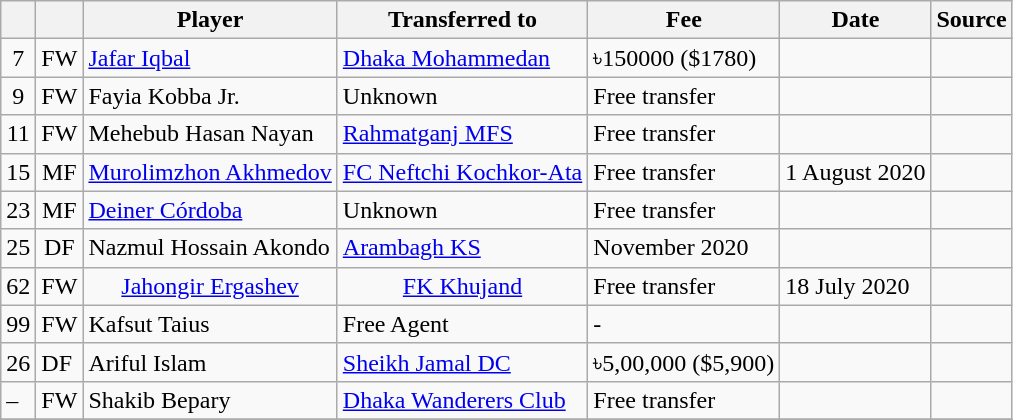<table class="wikitable plainrowheaders sortable">
<tr>
<th></th>
<th></th>
<th>Player</th>
<th>Transferred to</th>
<th>Fee</th>
<th>Date</th>
<th>Source</th>
</tr>
<tr>
<td align=center>7</td>
<td align=center>FW</td>
<td> <a href='#'>Jafar Iqbal</a></td>
<td> <a href='#'>Dhaka Mohammedan</a></td>
<td>৳150000 ($1780)</td>
<td></td>
<td></td>
</tr>
<tr>
<td align=center>9</td>
<td align=center>FW</td>
<td> Fayia Kobba Jr.</td>
<td>Unknown</td>
<td>Free transfer</td>
<td></td>
<td></td>
</tr>
<tr>
<td align=center>11</td>
<td align=center>FW</td>
<td> Mehebub Hasan Nayan</td>
<td> <a href='#'>Rahmatganj MFS</a></td>
<td>Free transfer</td>
<td></td>
<td></td>
</tr>
<tr>
<td align=center>15</td>
<td align=center>MF</td>
<td> <a href='#'>Murolimzhon Akhmedov</a></td>
<td> <a href='#'>FC Neftchi Kochkor-Ata</a></td>
<td>Free transfer</td>
<td>1 August 2020</td>
<td></td>
</tr>
<tr>
<td align=center>23</td>
<td align=center>MF</td>
<td> <a href='#'>Deiner Córdoba</a></td>
<td>Unknown</td>
<td>Free transfer</td>
<td></td>
<td></td>
</tr>
<tr>
<td align=center>25</td>
<td align=center>DF</td>
<td> Nazmul Hossain Akondo</td>
<td> <a href='#'>Arambagh KS</a></td>
<td>November 2020</td>
<td></td>
<td></td>
</tr>
<tr>
<td align="center">62</td>
<td align="center">FW</td>
<td align="center"> <a href='#'>Jahongir Ergashev</a></td>
<td align="center"> <a href='#'>FK Khujand</a></td>
<td>Free transfer</td>
<td>18 July 2020</td>
<td></td>
</tr>
<tr>
<td align=center>99</td>
<td align=center>FW</td>
<td> Kafsut Taius</td>
<td>Free Agent</td>
<td>-</td>
<td></td>
<td></td>
</tr>
<tr>
<td>26</td>
<td>DF</td>
<td> Ariful Islam</td>
<td> <a href='#'>Sheikh Jamal DC</a></td>
<td>৳5,00,000 ($5,900)</td>
<td></td>
<td></td>
</tr>
<tr>
<td>–</td>
<td>FW</td>
<td> Shakib Bepary</td>
<td> <a href='#'>Dhaka Wanderers Club</a></td>
<td>Free transfer</td>
<td></td>
<td></td>
</tr>
<tr>
</tr>
</table>
